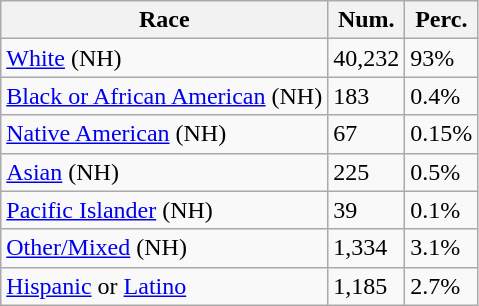<table class="wikitable">
<tr>
<th>Race</th>
<th>Num.</th>
<th>Perc.</th>
</tr>
<tr>
<td><a href='#'>White</a> (NH)</td>
<td>40,232</td>
<td>93%</td>
</tr>
<tr>
<td><a href='#'>Black or African American</a> (NH)</td>
<td>183</td>
<td>0.4%</td>
</tr>
<tr>
<td><a href='#'>Native American</a> (NH)</td>
<td>67</td>
<td>0.15%</td>
</tr>
<tr>
<td><a href='#'>Asian</a> (NH)</td>
<td>225</td>
<td>0.5%</td>
</tr>
<tr>
<td><a href='#'>Pacific Islander</a> (NH)</td>
<td>39</td>
<td>0.1%</td>
</tr>
<tr>
<td><a href='#'>Other/Mixed</a> (NH)</td>
<td>1,334</td>
<td>3.1%</td>
</tr>
<tr>
<td><a href='#'>Hispanic</a> or <a href='#'>Latino</a></td>
<td>1,185</td>
<td>2.7%</td>
</tr>
</table>
